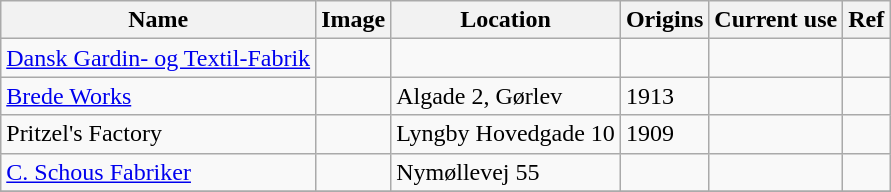<table class="wikitable sortable">
<tr>
<th>Name</th>
<th>Image</th>
<th>Location</th>
<th>Origins</th>
<th>Current use</th>
<th>Ref</th>
</tr>
<tr>
<td><a href='#'>Dansk Gardin- og Textil-Fabrik</a></td>
<td></td>
<td></td>
<td></td>
<td></td>
<td></td>
</tr>
<tr>
<td><a href='#'>Brede Works</a></td>
<td></td>
<td>Algade 2, Gørlev</td>
<td>1913</td>
<td></td>
<td></td>
</tr>
<tr>
<td>Pritzel's Factory</td>
<td></td>
<td>Lyngby Hovedgade 10</td>
<td>1909</td>
<td></td>
<td></td>
</tr>
<tr>
<td><a href='#'>C. Schous Fabriker</a></td>
<td></td>
<td>Nymøllevej 55</td>
<td></td>
<td></td>
<td></td>
</tr>
<tr>
</tr>
</table>
